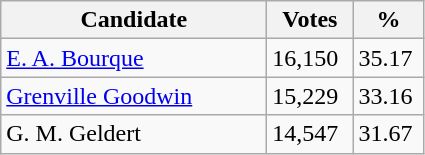<table class="wikitable">
<tr>
<th style="width: 170px">Candidate</th>
<th style="width: 50px">Votes</th>
<th style="width: 40px">%</th>
</tr>
<tr>
<td><a href='#'>E. A. Bourque</a></td>
<td>16,150</td>
<td>35.17</td>
</tr>
<tr>
<td><a href='#'>Grenville Goodwin</a></td>
<td>15,229</td>
<td>33.16</td>
</tr>
<tr>
<td>G. M. Geldert</td>
<td>14,547</td>
<td>31.67</td>
</tr>
</table>
